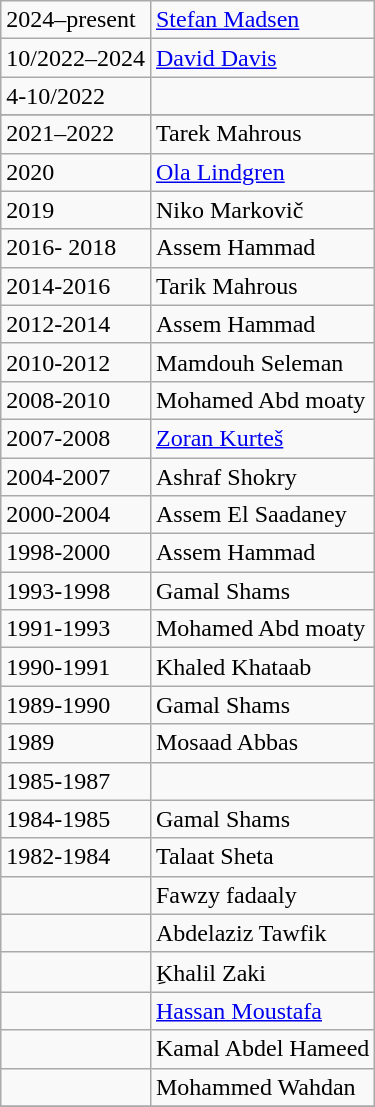<table class="wikitable">
<tr>
<td>2024–present</td>
<td> <a href='#'>Stefan Madsen</a></td>
</tr>
<tr>
<td>10/2022–2024</td>
<td> <a href='#'>David Davis</a></td>
</tr>
<tr>
<td>4-10/2022</td>
<td> </td>
</tr>
<tr>
</tr>
<tr>
<td>2021–2022</td>
<td> Tarek Mahrous</td>
</tr>
<tr>
<td>2020</td>
<td> <a href='#'>Ola Lindgren</a></td>
</tr>
<tr>
<td>2019</td>
<td> Niko Markovič</td>
</tr>
<tr>
<td>2016- 2018</td>
<td> Assem Hammad</td>
</tr>
<tr>
<td>2014-2016</td>
<td> Tarik Mahrous</td>
</tr>
<tr>
<td>2012-2014</td>
<td> Assem Hammad</td>
</tr>
<tr>
<td>2010-2012</td>
<td> Mamdouh Seleman</td>
</tr>
<tr>
<td>2008-2010</td>
<td> Mohamed Abd moaty</td>
</tr>
<tr>
<td>2007-2008</td>
<td> <a href='#'>Zoran Kurteš</a></td>
</tr>
<tr>
<td>2004-2007</td>
<td> Ashraf Shokry</td>
</tr>
<tr>
<td>2000-2004</td>
<td> Assem El Saadaney</td>
</tr>
<tr>
<td>1998-2000</td>
<td> Assem Hammad</td>
</tr>
<tr>
<td>1993-1998</td>
<td> Gamal Shams</td>
</tr>
<tr>
<td>1991-1993</td>
<td> Mohamed Abd moaty</td>
</tr>
<tr>
<td>1990-1991</td>
<td> Khaled Khataab</td>
</tr>
<tr>
<td>1989-1990</td>
<td> Gamal Shams</td>
</tr>
<tr>
<td>1989</td>
<td> Mosaad Abbas</td>
</tr>
<tr>
<td>1985-1987</td>
<td> </td>
</tr>
<tr>
<td>1984-1985</td>
<td> Gamal Shams</td>
</tr>
<tr>
<td>1982-1984</td>
<td> Talaat Sheta</td>
</tr>
<tr>
<td></td>
<td> Fawzy fadaaly</td>
</tr>
<tr>
<td></td>
<td> Abdelaziz Tawfik</td>
</tr>
<tr>
<td></td>
<td> ِKhalil Zaki</td>
</tr>
<tr>
<td></td>
<td> <a href='#'>Hassan Moustafa</a></td>
</tr>
<tr>
<td></td>
<td> Kamal Abdel Hameed</td>
</tr>
<tr>
<td></td>
<td> Mohammed Wahdan</td>
</tr>
<tr>
</tr>
</table>
